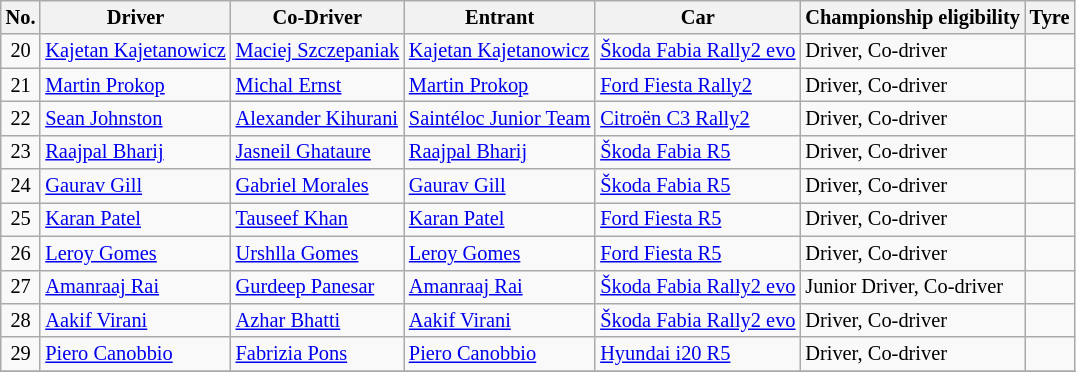<table class="wikitable" style="font-size: 85%;">
<tr>
<th>No.</th>
<th>Driver</th>
<th>Co-Driver</th>
<th>Entrant</th>
<th>Car</th>
<th>Championship eligibility</th>
<th>Tyre</th>
</tr>
<tr>
<td align="center">20</td>
<td> <a href='#'>Kajetan Kajetanowicz</a></td>
<td> <a href='#'>Maciej Szczepaniak</a></td>
<td> <a href='#'>Kajetan Kajetanowicz</a></td>
<td><a href='#'>Škoda Fabia Rally2 evo</a></td>
<td>Driver, Co-driver</td>
<td align="center"></td>
</tr>
<tr>
<td align="center">21</td>
<td> <a href='#'>Martin Prokop</a></td>
<td> <a href='#'>Michal Ernst</a></td>
<td> <a href='#'>Martin Prokop</a></td>
<td><a href='#'>Ford Fiesta Rally2</a></td>
<td>Driver, Co-driver</td>
<td align="center"></td>
</tr>
<tr>
<td align="center">22</td>
<td> <a href='#'>Sean Johnston</a></td>
<td> <a href='#'>Alexander Kihurani</a></td>
<td> <a href='#'>Saintéloc Junior Team</a></td>
<td><a href='#'>Citroën C3 Rally2</a></td>
<td>Driver, Co-driver</td>
<td align="center"></td>
</tr>
<tr>
<td align="center">23</td>
<td> <a href='#'>Raajpal Bharij</a></td>
<td> <a href='#'>Jasneil Ghataure</a></td>
<td> <a href='#'>Raajpal Bharij</a></td>
<td><a href='#'>Škoda Fabia R5</a></td>
<td>Driver, Co-driver</td>
<td></td>
</tr>
<tr>
<td align="center">24</td>
<td> <a href='#'>Gaurav Gill</a></td>
<td> <a href='#'>Gabriel Morales</a></td>
<td> <a href='#'>Gaurav Gill</a></td>
<td><a href='#'>Škoda Fabia R5</a></td>
<td>Driver, Co-driver</td>
<td align="center"></td>
</tr>
<tr>
<td align="center">25</td>
<td> <a href='#'>Karan Patel</a></td>
<td> <a href='#'>Tauseef Khan</a></td>
<td> <a href='#'>Karan Patel</a></td>
<td><a href='#'>Ford Fiesta R5</a></td>
<td>Driver, Co-driver</td>
<td align="center"></td>
</tr>
<tr>
<td align="center">26</td>
<td> <a href='#'>Leroy Gomes</a></td>
<td> <a href='#'>Urshlla Gomes</a></td>
<td> <a href='#'>Leroy Gomes</a></td>
<td><a href='#'>Ford Fiesta R5</a></td>
<td>Driver, Co-driver</td>
<td align="center"></td>
</tr>
<tr>
<td align="center">27</td>
<td> <a href='#'>Amanraaj Rai</a></td>
<td> <a href='#'>Gurdeep Panesar</a></td>
<td> <a href='#'>Amanraaj Rai</a></td>
<td><a href='#'>Škoda Fabia Rally2 evo</a></td>
<td>Junior Driver, Co-driver</td>
<td align="center"></td>
</tr>
<tr>
<td align="center">28</td>
<td> <a href='#'>Aakif Virani</a></td>
<td> <a href='#'>Azhar Bhatti</a></td>
<td> <a href='#'>Aakif Virani</a></td>
<td><a href='#'>Škoda Fabia Rally2 evo</a></td>
<td>Driver, Co-driver</td>
<td align="center"></td>
</tr>
<tr>
<td align="center">29</td>
<td> <a href='#'>Piero Canobbio</a></td>
<td> <a href='#'>Fabrizia Pons</a></td>
<td> <a href='#'>Piero Canobbio</a></td>
<td><a href='#'>Hyundai i20 R5</a></td>
<td>Driver, Co-driver</td>
<td></td>
</tr>
<tr>
</tr>
</table>
